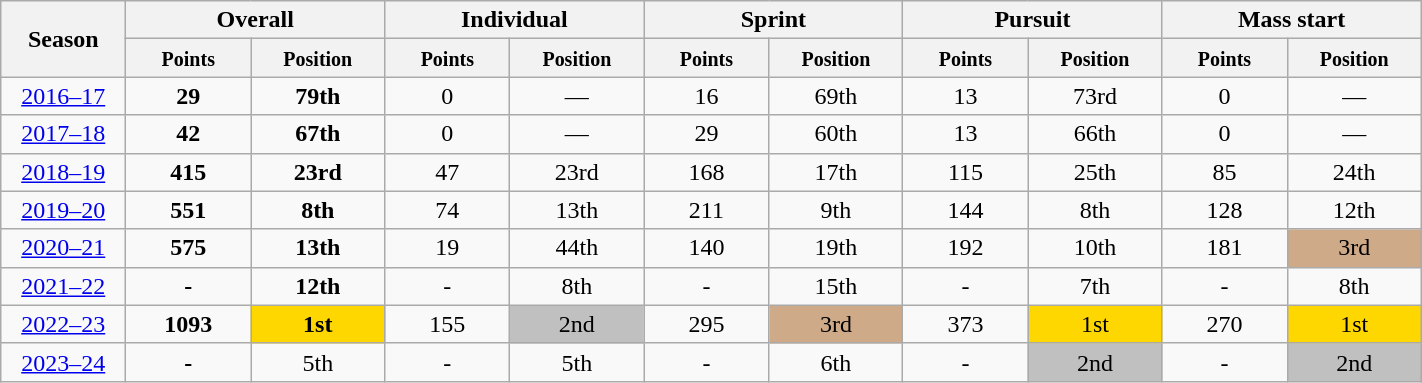<table class="wikitable" style="text-align:center;" width="75%">
<tr class="hintergrundfarbe5">
<th rowspan="2" style="width:4%;">Season</th>
<th colspan="2">Overall</th>
<th colspan="2">Individual</th>
<th colspan="2">Sprint</th>
<th colspan="2">Pursuit</th>
<th colspan="2">Mass start</th>
</tr>
<tr class="hintergrundfarbe5">
<th style="width:5%;"><small>Points</small></th>
<th style="width:5%;"><small>Position</small></th>
<th style="width:5%;"><small>Points</small></th>
<th style="width:5%;"><small>Position</small></th>
<th style="width:5%;"><small>Points</small></th>
<th style="width:5%;"><small>Position</small></th>
<th style="width:5%;"><small>Points</small></th>
<th style="width:5%;"><small>Position</small></th>
<th style="width:5%;"><small>Points</small></th>
<th style="width:5%;"><small>Position</small></th>
</tr>
<tr>
<td><a href='#'>2016–17</a></td>
<td><strong>29</strong></td>
<td><strong>79th</strong></td>
<td>0</td>
<td>—</td>
<td>16</td>
<td>69th</td>
<td>13</td>
<td>73rd</td>
<td>0</td>
<td>—</td>
</tr>
<tr>
<td><a href='#'>2017–18</a></td>
<td><strong>42</strong></td>
<td><strong>67th</strong></td>
<td>0</td>
<td>—</td>
<td>29</td>
<td>60th</td>
<td>13</td>
<td>66th</td>
<td>0</td>
<td>—</td>
</tr>
<tr>
<td><a href='#'>2018–19</a></td>
<td><strong>415</strong></td>
<td><strong>23rd</strong></td>
<td>47</td>
<td>23rd</td>
<td>168</td>
<td>17th</td>
<td>115</td>
<td>25th</td>
<td>85</td>
<td>24th</td>
</tr>
<tr>
<td><a href='#'>2019–20</a></td>
<td><strong>551</strong></td>
<td><strong>8th</strong></td>
<td>74</td>
<td>13th</td>
<td>211</td>
<td>9th</td>
<td>144</td>
<td>8th</td>
<td>128</td>
<td>12th</td>
</tr>
<tr>
<td><a href='#'>2020–21</a></td>
<td><strong>575</strong></td>
<td><strong>13th</strong></td>
<td>19</td>
<td>44th</td>
<td>140</td>
<td>19th</td>
<td>192</td>
<td>10th</td>
<td>181</td>
<td style="background:#cfaa88;">3rd</td>
</tr>
<tr>
<td><a href='#'>2021–22</a></td>
<td><strong>-</strong></td>
<td><strong>12th</strong></td>
<td>-</td>
<td>8th</td>
<td>-</td>
<td>15th</td>
<td>-</td>
<td>7th</td>
<td>-</td>
<td>8th</td>
</tr>
<tr>
<td><a href='#'>2022–23</a></td>
<td><strong>1093</strong></td>
<td style="background:gold;"><strong>1st</strong></td>
<td>155</td>
<td style="background:silver;">2nd</td>
<td>295</td>
<td style="background:#cfaa88;">3rd</td>
<td>373</td>
<td style="background:gold;">1st</td>
<td>270</td>
<td style="background:gold;">1st</td>
</tr>
<tr>
<td><a href='#'>2023–24</a></td>
<td><strong>-</strong></td>
<td>5th</td>
<td>-</td>
<td>5th</td>
<td>-</td>
<td>6th</td>
<td>-</td>
<td style="background:silver;">2nd</td>
<td>-</td>
<td style="background:silver;">2nd</td>
</tr>
</table>
